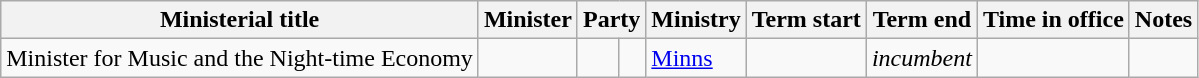<table class="wikitable sortable">
<tr>
<th>Ministerial title</th>
<th>Minister</th>
<th colspan="2">Party</th>
<th>Ministry</th>
<th data-sort-type="date">Term start</th>
<th data-sort-type=date>Term end</th>
<th>Time in office</th>
<th class="unsortable">Notes</th>
</tr>
<tr>
<td>Minister for Music and the Night-time Economy</td>
<td></td>
<td> </td>
<td></td>
<td><a href='#'>Minns</a></td>
<td align=center></td>
<td align=center><em>incumbent</em></td>
<td align=right></td>
<td></td>
</tr>
</table>
